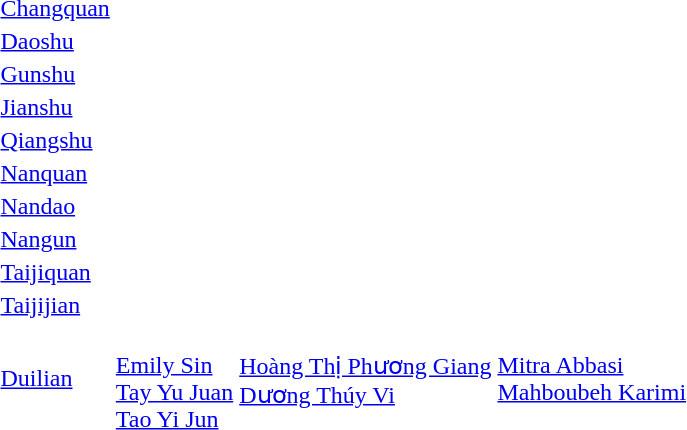<table>
<tr>
<td><a href='#'>Changquan</a></td>
<td></td>
<td></td>
<td></td>
</tr>
<tr>
<td><a href='#'>Daoshu</a></td>
<td></td>
<td></td>
<td></td>
</tr>
<tr>
<td rowspan=2><a href='#'>Gunshu</a></td>
<td rowspan=2></td>
<td rowspan=2></td>
<td></td>
</tr>
<tr>
<td></td>
</tr>
<tr>
<td><a href='#'>Jianshu</a></td>
<td></td>
<td></td>
<td></td>
</tr>
<tr>
<td><a href='#'>Qiangshu</a></td>
<td></td>
<td></td>
<td></td>
</tr>
<tr>
<td><a href='#'>Nanquan</a></td>
<td></td>
<td></td>
<td></td>
</tr>
<tr>
<td><a href='#'>Nandao</a></td>
<td></td>
<td></td>
<td></td>
</tr>
<tr>
<td rowspan=2><a href='#'>Nangun</a></td>
<td rowspan=2></td>
<td rowspan=2></td>
<td></td>
</tr>
<tr>
<td></td>
</tr>
<tr>
<td rowspan=2><a href='#'>Taijiquan</a></td>
<td rowspan=2></td>
<td rowspan=2></td>
<td></td>
</tr>
<tr>
<td></td>
</tr>
<tr>
<td><a href='#'>Taijijian</a></td>
<td></td>
<td></td>
<td></td>
</tr>
<tr>
<td><a href='#'>Duilian</a></td>
<td><br><a href='#'>Emily Sin</a><br><a href='#'>Tay Yu Juan</a><br><a href='#'>Tao Yi Jun</a></td>
<td valign="top"><br><a href='#'>Hoàng Thị Phương Giang</a><br><a href='#'>Dương Thúy Vi</a></td>
<td valign="top"><br><a href='#'>Mitra Abbasi</a><br><a href='#'>Mahboubeh Karimi</a></td>
</tr>
</table>
